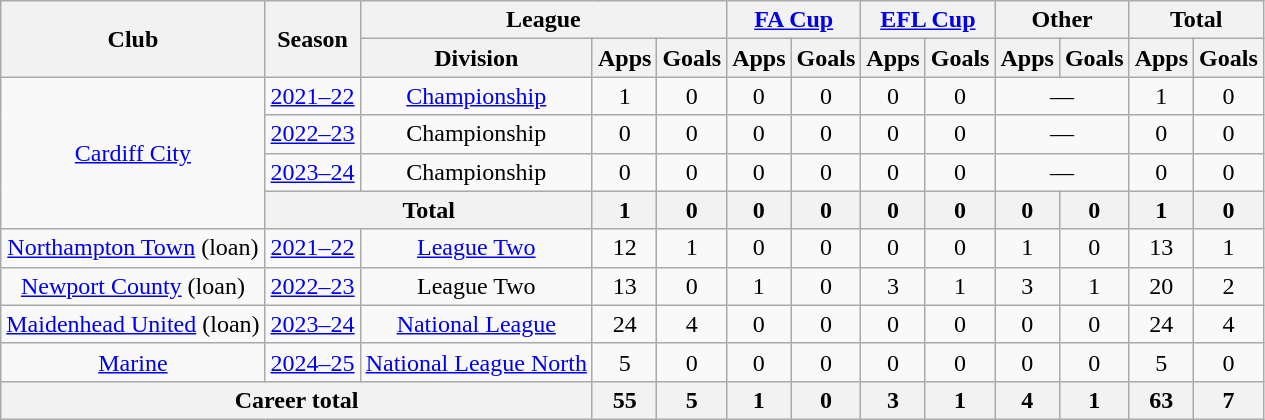<table class="wikitable" style="text-align:center">
<tr>
<th rowspan=2>Club</th>
<th rowspan=2>Season</th>
<th colspan=3>League</th>
<th colspan=2><a href='#'>FA Cup</a></th>
<th colspan=2><a href='#'>EFL Cup</a></th>
<th colspan=2>Other</th>
<th colspan=2>Total</th>
</tr>
<tr>
<th>Division</th>
<th>Apps</th>
<th>Goals</th>
<th>Apps</th>
<th>Goals</th>
<th>Apps</th>
<th>Goals</th>
<th>Apps</th>
<th>Goals</th>
<th>Apps</th>
<th>Goals</th>
</tr>
<tr>
<td rowspan=4><a href='#'>Cardiff City</a></td>
<td><a href='#'>2021–22</a></td>
<td><a href='#'>Championship</a></td>
<td>1</td>
<td>0</td>
<td>0</td>
<td>0</td>
<td>0</td>
<td>0</td>
<td colspan=2>—</td>
<td>1</td>
<td>0</td>
</tr>
<tr>
<td><a href='#'>2022–23</a></td>
<td>Championship</td>
<td>0</td>
<td>0</td>
<td>0</td>
<td>0</td>
<td>0</td>
<td>0</td>
<td colspan=2>—</td>
<td>0</td>
<td>0</td>
</tr>
<tr>
<td><a href='#'>2023–24</a></td>
<td>Championship</td>
<td>0</td>
<td>0</td>
<td>0</td>
<td>0</td>
<td>0</td>
<td>0</td>
<td colspan=2>—</td>
<td>0</td>
<td>0</td>
</tr>
<tr>
<th colspan=2>Total</th>
<th>1</th>
<th>0</th>
<th>0</th>
<th>0</th>
<th>0</th>
<th>0</th>
<th>0</th>
<th>0</th>
<th>1</th>
<th>0</th>
</tr>
<tr>
<td><a href='#'>Northampton Town</a> (loan)</td>
<td><a href='#'>2021–22</a></td>
<td><a href='#'>League Two</a></td>
<td>12</td>
<td>1</td>
<td>0</td>
<td>0</td>
<td>0</td>
<td>0</td>
<td>1</td>
<td>0</td>
<td>13</td>
<td>1</td>
</tr>
<tr>
<td><a href='#'>Newport County</a> (loan)</td>
<td><a href='#'>2022–23</a></td>
<td>League Two</td>
<td>13</td>
<td>0</td>
<td>1</td>
<td>0</td>
<td>3</td>
<td>1</td>
<td>3</td>
<td>1</td>
<td>20</td>
<td>2</td>
</tr>
<tr>
<td><a href='#'>Maidenhead United</a> (loan)</td>
<td><a href='#'>2023–24</a></td>
<td><a href='#'>National League</a></td>
<td>24</td>
<td>4</td>
<td>0</td>
<td>0</td>
<td>0</td>
<td>0</td>
<td>0</td>
<td>0</td>
<td>24</td>
<td>4</td>
</tr>
<tr>
<td><a href='#'>Marine</a></td>
<td><a href='#'>2024–25</a></td>
<td><a href='#'>National League North</a></td>
<td>5</td>
<td>0</td>
<td>0</td>
<td>0</td>
<td>0</td>
<td>0</td>
<td>0</td>
<td>0</td>
<td>5</td>
<td>0</td>
</tr>
<tr>
<th colspan=3>Career total</th>
<th>55</th>
<th>5</th>
<th>1</th>
<th>0</th>
<th>3</th>
<th>1</th>
<th>4</th>
<th>1</th>
<th>63</th>
<th>7</th>
</tr>
</table>
